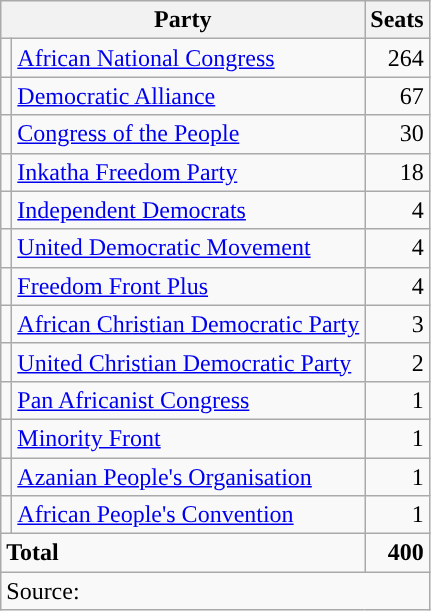<table class="wikitable" style="text-align:right">
<tr>
<th colspan="2">Party</th>
<th>Seats</th>
</tr>
<tr>
<td></td>
<td align="left"><a href='#'>African National Congress</a></td>
<td>264</td>
</tr>
<tr>
<td></td>
<td align="left"><a href='#'>Democratic Alliance</a></td>
<td>67</td>
</tr>
<tr>
<td></td>
<td align="left"><a href='#'>Congress of the People</a></td>
<td>30</td>
</tr>
<tr>
<td></td>
<td align="left"><a href='#'>Inkatha Freedom Party</a></td>
<td>18</td>
</tr>
<tr>
<td></td>
<td align="left"><a href='#'>Independent Democrats</a></td>
<td>4</td>
</tr>
<tr>
<td></td>
<td align="left"><a href='#'>United Democratic Movement</a></td>
<td>4</td>
</tr>
<tr>
<td></td>
<td align="left"><a href='#'>Freedom Front Plus</a></td>
<td>4</td>
</tr>
<tr>
<td></td>
<td align="left"><a href='#'>African Christian Democratic Party</a></td>
<td>3</td>
</tr>
<tr>
<td></td>
<td align="left"><a href='#'>United Christian Democratic Party</a></td>
<td>2</td>
</tr>
<tr>
<td></td>
<td align="left"><a href='#'>Pan Africanist Congress</a></td>
<td>1</td>
</tr>
<tr>
<td></td>
<td align="left"><a href='#'>Minority Front</a></td>
<td>1</td>
</tr>
<tr>
<td></td>
<td align="left"><a href='#'>Azanian People's Organisation</a></td>
<td>1</td>
</tr>
<tr>
<td></td>
<td align="left"><a href='#'>African People's Convention</a></td>
<td>1</td>
</tr>
<tr>
<td colspan="2" align="left"><strong>Total</strong></td>
<td><strong>400</strong></td>
</tr>
<tr>
<td colspan="3" align="left">Source:</td>
</tr>
</table>
